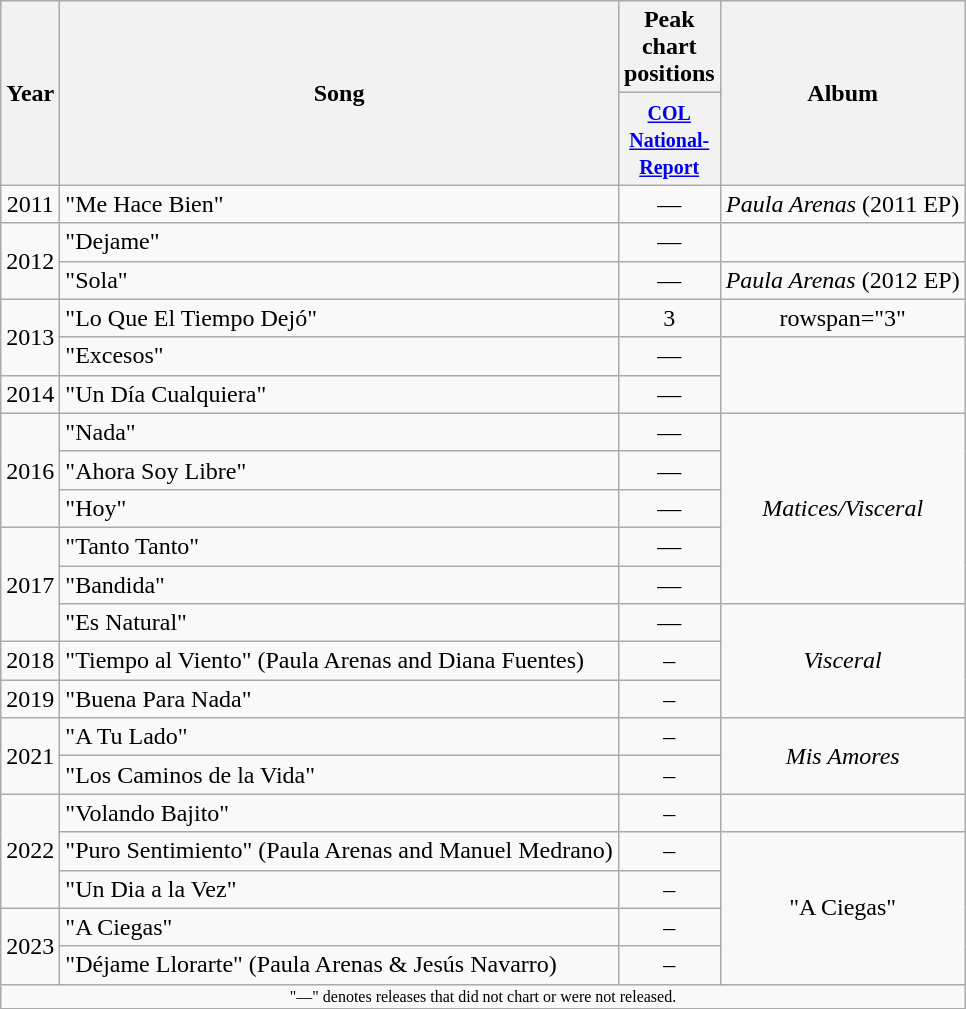<table class="wikitable plainrowheaders" style="text-align:center;">
<tr>
<th rowspan="2">Year</th>
<th rowspan="2">Song</th>
<th>Peak chart positions</th>
<th rowspan="2">Album</th>
</tr>
<tr>
<th width="35"><small><strong><a href='#'>COL</a><br><a href='#'>National-Report</a></strong></small></th>
</tr>
<tr>
<td>2011</td>
<td style="text-align:left;">"Me Hace Bien"</td>
<td>—</td>
<td><em>Paula Arenas</em> (2011 EP)</td>
</tr>
<tr>
<td rowspan="2">2012</td>
<td style="text-align:left;">"Dejame"</td>
<td>—</td>
<td></td>
</tr>
<tr>
<td style="text-align:left;">"Sola"</td>
<td>—</td>
<td><em>Paula Arenas</em> (2012 EP)</td>
</tr>
<tr>
<td rowspan="2">2013</td>
<td style="text-align:left;">"Lo Que El Tiempo Dejó"</td>
<td>3</td>
<td>rowspan="3" </td>
</tr>
<tr>
<td style="text-align:left;">"Excesos"</td>
<td>—</td>
</tr>
<tr>
<td>2014</td>
<td style="text-align:left;">"Un Día Cualquiera"</td>
<td>—</td>
</tr>
<tr>
<td rowspan="3">2016</td>
<td style="text-align:left;">"Nada"</td>
<td>—</td>
<td rowspan="5"><em>Matices/Visceral</em></td>
</tr>
<tr>
<td style="text-align:left;">"Ahora Soy Libre"</td>
<td>—</td>
</tr>
<tr>
<td style="text-align:left;">"Hoy"</td>
<td>—</td>
</tr>
<tr>
<td rowspan="3">2017</td>
<td style="text-align:left;">"Tanto Tanto"</td>
<td>—</td>
</tr>
<tr>
<td style="text-align:left;">"Bandida"</td>
<td>—</td>
</tr>
<tr>
<td style="text-align:left;">"Es Natural"</td>
<td>—</td>
<td rowspan="3"><em>Visceral</em></td>
</tr>
<tr>
<td rowspan="1">2018</td>
<td style="text-align:left;">"Tiempo al Viento" (Paula Arenas and Diana Fuentes)</td>
<td>–</td>
</tr>
<tr>
<td rowspan="1">2019</td>
<td style="text-align:left;">"Buena Para Nada"</td>
<td>–</td>
</tr>
<tr>
<td rowspan="2">2021</td>
<td style="text-align:left;">"A Tu Lado"</td>
<td>–</td>
<td rowspan="2"><em>Mis Amores</em></td>
</tr>
<tr>
<td style="text-align:left;">"Los Caminos de la Vida"</td>
<td>–</td>
</tr>
<tr>
<td rowspan="3">2022</td>
<td style="text-align:left;">"Volando Bajito"</td>
<td>–</td>
<td></td>
</tr>
<tr>
<td style="text-align:left;">"Puro Sentimiento" (Paula Arenas and Manuel Medrano)</td>
<td>–</td>
<td rowspan="4">"A Ciegas"</td>
</tr>
<tr>
<td style="text-align:left;">"Un Dia a la Vez"</td>
<td>–</td>
</tr>
<tr>
<td rowspan="2">2023</td>
<td style="text-align:left;">"A Ciegas"</td>
<td>–</td>
</tr>
<tr>
<td style="text-align:left;">"Déjame Llorarte" (Paula Arenas & Jesús Navarro)</td>
<td>–</td>
</tr>
<tr>
<td colspan="4" style="font-size: 8pt" align=center>"—" denotes releases that did not chart or were not released.</td>
</tr>
<tr>
</tr>
</table>
